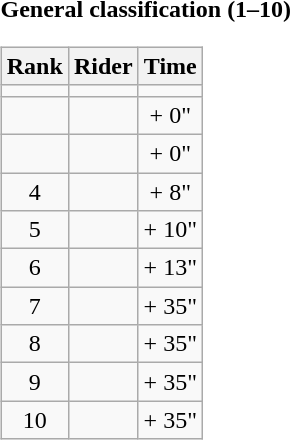<table>
<tr>
<td><strong>General classification (1–10)</strong><br><table class="wikitable">
<tr>
<th scope="col">Rank</th>
<th scope="col">Rider</th>
<th scope="col">Time</th>
</tr>
<tr>
<td style="text-align:center;"></td>
<td></td>
<td style="text-align:center;"></td>
</tr>
<tr>
<td style="text-align:center;"></td>
<td></td>
<td style="text-align:center;">+ 0"</td>
</tr>
<tr>
<td style="text-align:center;"></td>
<td></td>
<td style="text-align:center;">+ 0"</td>
</tr>
<tr>
<td style="text-align:center;">4</td>
<td></td>
<td style="text-align:center;">+ 8"</td>
</tr>
<tr>
<td style="text-align:center;">5</td>
<td></td>
<td style="text-align:center;">+ 10"</td>
</tr>
<tr>
<td style="text-align:center;">6</td>
<td></td>
<td style="text-align:center;">+ 13"</td>
</tr>
<tr>
<td style="text-align:center;">7</td>
<td></td>
<td style="text-align:center;">+ 35"</td>
</tr>
<tr>
<td style="text-align:center;">8</td>
<td></td>
<td style="text-align:center;">+ 35"</td>
</tr>
<tr>
<td style="text-align:center;">9</td>
<td></td>
<td style="text-align:center;">+ 35"</td>
</tr>
<tr>
<td style="text-align:center;">10</td>
<td></td>
<td style="text-align:center;">+ 35"</td>
</tr>
</table>
</td>
</tr>
</table>
